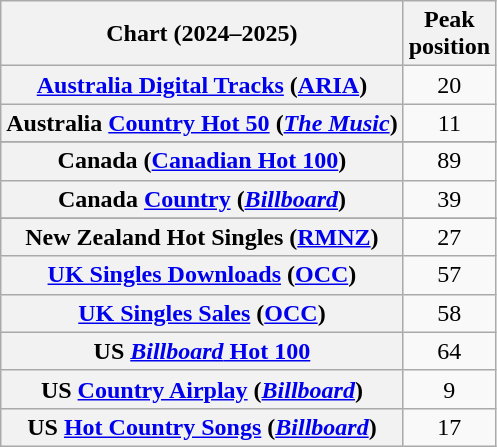<table class="wikitable sortable plainrowheaders" style="text-align:center">
<tr>
<th scope="col">Chart (2024–2025)</th>
<th scope="col">Peak<br>position</th>
</tr>
<tr>
<th scope="row"><a href='#'>Australia Digital Tracks</a> (<a href='#'>ARIA</a>)</th>
<td>20</td>
</tr>
<tr>
<th scope="row">Australia <a href='#'>Country Hot 50</a> (<em><a href='#'>The Music</a></em>)</th>
<td>11</td>
</tr>
<tr>
</tr>
<tr>
<th scope="row">Canada (<a href='#'>Canadian Hot 100</a>)</th>
<td>89</td>
</tr>
<tr>
<th scope="row">Canada <a href='#'>Country</a> (<em><a href='#'>Billboard</a></em>)</th>
<td>39</td>
</tr>
<tr>
</tr>
<tr>
</tr>
<tr>
<th scope="row">New Zealand Hot Singles (<a href='#'>RMNZ</a>)</th>
<td>27</td>
</tr>
<tr>
<th scope="row"><a href='#'>UK Singles Downloads</a> (<a href='#'>OCC</a>)</th>
<td>57</td>
</tr>
<tr>
<th scope="row"><a href='#'>UK Singles Sales</a> (<a href='#'>OCC</a>)</th>
<td>58</td>
</tr>
<tr>
<th scope="row">US <a href='#'><em>Billboard</em> Hot 100</a></th>
<td>64</td>
</tr>
<tr>
<th scope="row">US <a href='#'>Country Airplay</a> (<em><a href='#'>Billboard</a></em>)</th>
<td>9</td>
</tr>
<tr>
<th scope="row">US <a href='#'>Hot Country Songs</a> (<em><a href='#'>Billboard</a></em>)</th>
<td>17</td>
</tr>
</table>
